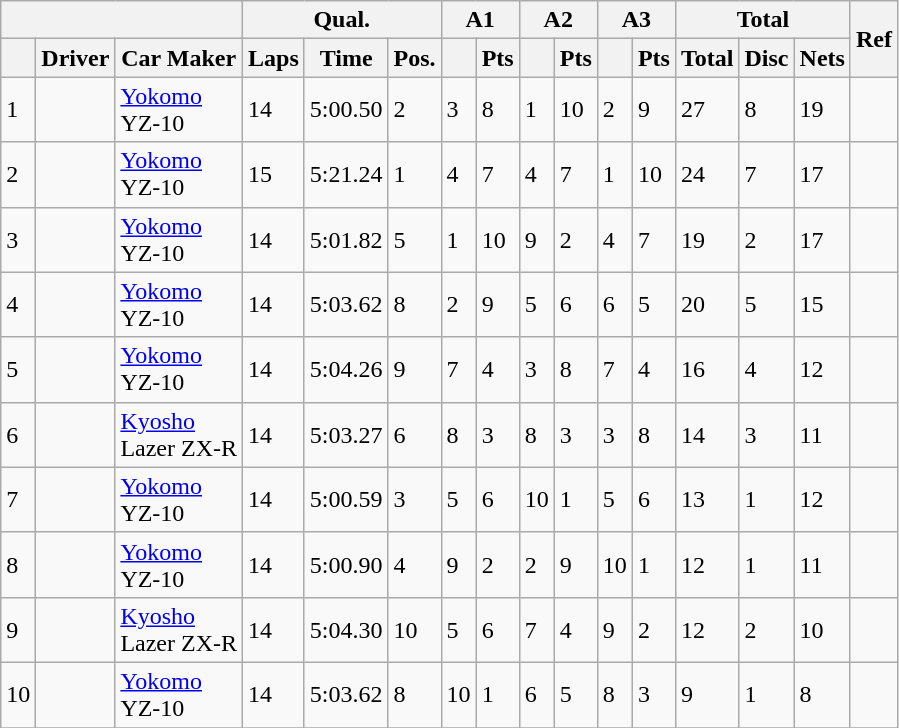<table class="wikitable sortable">
<tr>
<th colspan="3"></th>
<th colspan="3">Qual.</th>
<th colspan="2" style="text-align:center;">A1</th>
<th colspan="2" style="text-align:center;">A2</th>
<th colspan="2" style="text-align:center;">A3</th>
<th colspan="3" style="text-align:center;">Total</th>
<th rowspan="2" style="text-align:center;">Ref</th>
</tr>
<tr>
<th style="text-align:center;"></th>
<th style="text-align:center;">Driver</th>
<th style="text-align:center;">Car Maker</th>
<th style="text-align:center;">Laps</th>
<th style="text-align:center;">Time</th>
<th style="text-align:center;">Pos.</th>
<th style="text-align:center;"></th>
<th style="text-align:center;">Pts</th>
<th style="text-align:center;"></th>
<th style="text-align:center;">Pts</th>
<th style="text-align:center;"></th>
<th style="text-align:center;">Pts</th>
<th style="text-align:center;">Total</th>
<th style="text-align:center;">Disc</th>
<th style="text-align:center;">Nets</th>
</tr>
<tr>
<td>1</td>
<td></td>
<td><a href='#'>Yokomo</a> <br> YZ-10</td>
<td>14</td>
<td>5:00.50</td>
<td>2</td>
<td>3</td>
<td>8</td>
<td>1</td>
<td>10</td>
<td>2</td>
<td>9</td>
<td>27</td>
<td>8</td>
<td>19</td>
<td></td>
</tr>
<tr>
<td>2</td>
<td></td>
<td><a href='#'>Yokomo</a> <br> YZ-10</td>
<td>15</td>
<td>5:21.24</td>
<td>1</td>
<td>4</td>
<td>7</td>
<td>4</td>
<td>7</td>
<td>1</td>
<td>10</td>
<td>24</td>
<td>7</td>
<td>17</td>
<td></td>
</tr>
<tr>
<td>3</td>
<td></td>
<td><a href='#'>Yokomo</a> <br> YZ-10</td>
<td>14</td>
<td>5:01.82</td>
<td>5</td>
<td>1</td>
<td>10</td>
<td>9</td>
<td>2</td>
<td>4</td>
<td>7</td>
<td>19</td>
<td>2</td>
<td>17</td>
<td></td>
</tr>
<tr>
<td>4</td>
<td></td>
<td><a href='#'>Yokomo</a> <br> YZ-10</td>
<td>14</td>
<td>5:03.62</td>
<td>8</td>
<td>2</td>
<td>9</td>
<td>5</td>
<td>6</td>
<td>6</td>
<td>5</td>
<td>20</td>
<td>5</td>
<td>15</td>
<td></td>
</tr>
<tr>
<td>5</td>
<td></td>
<td><a href='#'>Yokomo</a> <br> YZ-10</td>
<td>14</td>
<td>5:04.26</td>
<td>9</td>
<td>7</td>
<td>4</td>
<td>3</td>
<td>8</td>
<td>7</td>
<td>4</td>
<td>16</td>
<td>4</td>
<td>12</td>
<td></td>
</tr>
<tr>
<td>6</td>
<td></td>
<td><a href='#'>Kyosho</a> <br> Lazer ZX-R</td>
<td>14</td>
<td>5:03.27</td>
<td>6</td>
<td>8</td>
<td>3</td>
<td>8</td>
<td>3</td>
<td>3</td>
<td>8</td>
<td>14</td>
<td>3</td>
<td>11</td>
<td></td>
</tr>
<tr>
<td>7</td>
<td></td>
<td><a href='#'>Yokomo</a> <br> YZ-10</td>
<td>14</td>
<td>5:00.59</td>
<td>3</td>
<td>5</td>
<td>6</td>
<td>10</td>
<td>1</td>
<td>5</td>
<td>6</td>
<td>13</td>
<td>1</td>
<td>12</td>
<td></td>
</tr>
<tr>
<td>8</td>
<td></td>
<td><a href='#'>Yokomo</a> <br> YZ-10</td>
<td>14</td>
<td>5:00.90</td>
<td>4</td>
<td>9</td>
<td>2</td>
<td>2</td>
<td>9</td>
<td>10</td>
<td>1</td>
<td>12</td>
<td>1</td>
<td>11</td>
<td></td>
</tr>
<tr>
<td>9</td>
<td></td>
<td><a href='#'>Kyosho</a> <br> Lazer ZX-R</td>
<td>14</td>
<td>5:04.30</td>
<td>10</td>
<td>5</td>
<td>6</td>
<td>7</td>
<td>4</td>
<td>9</td>
<td>2</td>
<td>12</td>
<td>2</td>
<td>10</td>
<td></td>
</tr>
<tr>
<td>10</td>
<td></td>
<td><a href='#'>Yokomo</a> <br> YZ-10</td>
<td>14</td>
<td>5:03.62</td>
<td>8</td>
<td>10</td>
<td>1</td>
<td>6</td>
<td>5</td>
<td>8</td>
<td>3</td>
<td>9</td>
<td>1</td>
<td>8</td>
<td></td>
</tr>
<tr>
</tr>
</table>
